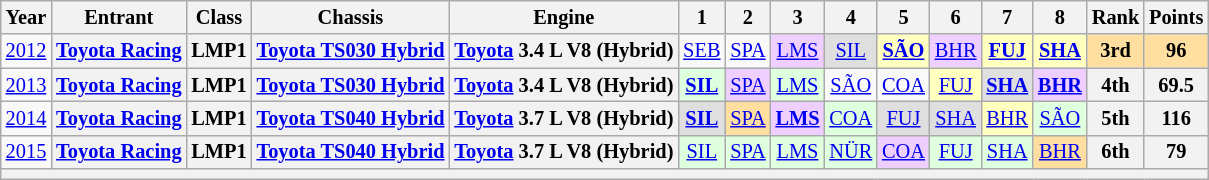<table class="wikitable" style="text-align:center; font-size:85%">
<tr>
<th>Year</th>
<th>Entrant</th>
<th>Class</th>
<th>Chassis</th>
<th>Engine</th>
<th>1</th>
<th>2</th>
<th>3</th>
<th>4</th>
<th>5</th>
<th>6</th>
<th>7</th>
<th>8</th>
<th>Rank</th>
<th>Points</th>
</tr>
<tr>
<td><a href='#'>2012</a></td>
<th nowrap><a href='#'>Toyota Racing</a></th>
<th>LMP1</th>
<th nowrap><a href='#'>Toyota TS030 Hybrid</a></th>
<th nowrap><a href='#'>Toyota</a> 3.4 L V8 (Hybrid)</th>
<td><a href='#'>SEB</a></td>
<td><a href='#'>SPA</a></td>
<td style="background:#EFCFFF;"><a href='#'>LMS</a><br></td>
<td style="background:#DFDFDF;"><a href='#'>SIL</a><br></td>
<td style="background:#FFFFBF;"><strong><a href='#'>SÃO</a></strong><br></td>
<td style="background:#EFCFFF;"><a href='#'>BHR</a><br></td>
<td style="background:#FFFFBF;"><strong><a href='#'>FUJ</a></strong><br></td>
<td style="background:#FFFFBF;"><strong><a href='#'>SHA</a></strong><br></td>
<th style="background:#FFDF9F;">3rd</th>
<th style="background:#FFDF9F;">96</th>
</tr>
<tr>
<td><a href='#'>2013</a></td>
<th nowrap><a href='#'>Toyota Racing</a></th>
<th>LMP1</th>
<th nowrap><a href='#'>Toyota TS030 Hybrid</a></th>
<th nowrap><a href='#'>Toyota</a> 3.4 L V8 (Hybrid)</th>
<td style="background:#DFFFDF;"><strong><a href='#'>SIL</a></strong><br></td>
<td style="background:#EFCFFF;"><a href='#'>SPA</a><br></td>
<td style="background:#DFFFDF;"><a href='#'>LMS</a><br></td>
<td><a href='#'>SÃO</a></td>
<td><a href='#'>COA</a></td>
<td style="background:#FFFFBF;"><a href='#'>FUJ</a><br></td>
<td style="background:#DFDFDF;"><strong><a href='#'>SHA</a></strong><br></td>
<td style="background:#EFCFFF;"><strong><a href='#'>BHR</a></strong><br></td>
<th>4th</th>
<th>69.5</th>
</tr>
<tr>
<td><a href='#'>2014</a></td>
<th nowrap><a href='#'>Toyota Racing</a></th>
<th>LMP1</th>
<th nowrap><a href='#'>Toyota TS040 Hybrid</a></th>
<th nowrap><a href='#'>Toyota</a> 3.7 L V8 (Hybrid)</th>
<td style="background:#DFDFDF;"><strong><a href='#'>SIL</a></strong><br></td>
<td style="background:#FFDF9F;"><a href='#'>SPA</a><br></td>
<td style="background:#EFCFFF;"><strong><a href='#'>LMS</a></strong><br></td>
<td style="background:#DFFFDF;"><a href='#'>COA</a><br></td>
<td style="background:#DFDFDF;"><a href='#'>FUJ</a><br></td>
<td style="background:#DFDFDF;"><a href='#'>SHA</a><br></td>
<td style="background:#FFFFBF;"><a href='#'>BHR</a><br></td>
<td style="background:#DFFFDF;"><a href='#'>SÃO</a><br></td>
<th>5th</th>
<th>116</th>
</tr>
<tr>
<td><a href='#'>2015</a></td>
<th nowrap><a href='#'>Toyota Racing</a></th>
<th>LMP1</th>
<th nowrap><a href='#'>Toyota TS040 Hybrid</a></th>
<th nowrap><a href='#'>Toyota</a> 3.7 L V8 (Hybrid)</th>
<td style="background:#DFFFDF;"><a href='#'>SIL</a><br></td>
<td style="background:#DFFFDF;"><a href='#'>SPA</a><br></td>
<td style="background:#DFFFDF;"><a href='#'>LMS</a><br></td>
<td style="background:#DFFFDF;"><a href='#'>NÜR</a><br></td>
<td style="background:#EFCFFF;"><a href='#'>COA</a><br></td>
<td style="background:#DFFFDF;"><a href='#'>FUJ</a><br></td>
<td style="background:#DFFFDF;"><a href='#'>SHA</a><br></td>
<td style="background:#FFDF9F;"><a href='#'>BHR</a><br></td>
<th>6th</th>
<th>79</th>
</tr>
<tr>
<th colspan="15"></th>
</tr>
</table>
